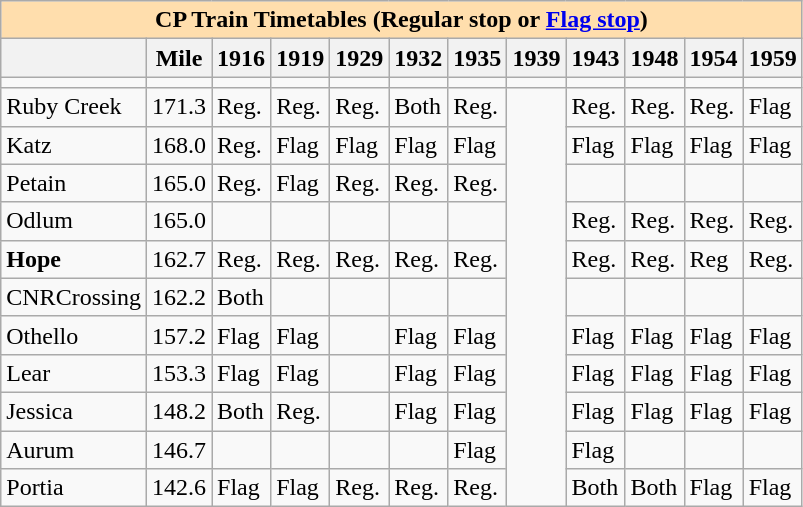<table class="wikitable">
<tr>
<th colspan="12" style="background:#ffdead;">CP Train Timetables (Regular stop or <a href='#'>Flag stop</a>)</th>
</tr>
<tr>
<th></th>
<th>Mile</th>
<th>1916</th>
<th>1919</th>
<th>1929</th>
<th>1932</th>
<th>1935</th>
<th>1939</th>
<th>1943</th>
<th>1948</th>
<th>1954</th>
<th>1959</th>
</tr>
<tr>
<td></td>
<td></td>
<td></td>
<td></td>
<td></td>
<td></td>
<td></td>
<td></td>
<td></td>
<td></td>
<td></td>
<td></td>
</tr>
<tr>
<td>Ruby Creek</td>
<td>171.3</td>
<td>Reg.</td>
<td>Reg.</td>
<td>Reg.</td>
<td>Both</td>
<td>Reg.</td>
<td rowspan=11></td>
<td>Reg.</td>
<td>Reg.</td>
<td>Reg.</td>
<td>Flag</td>
</tr>
<tr>
<td>Katz</td>
<td>168.0</td>
<td>Reg.</td>
<td>Flag</td>
<td>Flag</td>
<td>Flag</td>
<td>Flag</td>
<td>Flag</td>
<td>Flag</td>
<td>Flag</td>
<td>Flag</td>
</tr>
<tr>
<td>Petain</td>
<td>165.0</td>
<td>Reg.</td>
<td>Flag</td>
<td>Reg.</td>
<td>Reg.</td>
<td>Reg.</td>
<td></td>
<td></td>
<td></td>
<td></td>
</tr>
<tr>
<td>Odlum</td>
<td>165.0</td>
<td></td>
<td></td>
<td></td>
<td></td>
<td></td>
<td>Reg.</td>
<td>Reg.</td>
<td>Reg.</td>
<td>Reg.</td>
</tr>
<tr>
<td><strong>Hope</strong></td>
<td>162.7</td>
<td>Reg.</td>
<td>Reg.</td>
<td>Reg.</td>
<td>Reg.</td>
<td>Reg.</td>
<td>Reg.</td>
<td>Reg.</td>
<td>Reg</td>
<td>Reg.</td>
</tr>
<tr>
<td>CNRCrossing</td>
<td>162.2</td>
<td>Both</td>
<td></td>
<td></td>
<td></td>
<td></td>
<td></td>
<td></td>
<td></td>
<td></td>
</tr>
<tr>
<td>Othello</td>
<td>157.2</td>
<td>Flag</td>
<td>Flag</td>
<td></td>
<td>Flag</td>
<td>Flag</td>
<td>Flag</td>
<td>Flag</td>
<td>Flag</td>
<td>Flag</td>
</tr>
<tr>
<td>Lear</td>
<td>153.3</td>
<td>Flag</td>
<td>Flag</td>
<td></td>
<td>Flag</td>
<td>Flag</td>
<td>Flag</td>
<td>Flag</td>
<td>Flag</td>
<td>Flag</td>
</tr>
<tr>
<td>Jessica</td>
<td>148.2</td>
<td>Both</td>
<td>Reg.</td>
<td></td>
<td>Flag</td>
<td>Flag</td>
<td>Flag</td>
<td>Flag</td>
<td>Flag</td>
<td>Flag</td>
</tr>
<tr>
<td>Aurum</td>
<td>146.7</td>
<td></td>
<td></td>
<td></td>
<td></td>
<td>Flag</td>
<td>Flag</td>
<td></td>
<td></td>
<td></td>
</tr>
<tr>
<td>Portia</td>
<td>142.6</td>
<td>Flag</td>
<td>Flag</td>
<td>Reg.</td>
<td>Reg.</td>
<td>Reg.</td>
<td>Both</td>
<td>Both</td>
<td>Flag</td>
<td>Flag</td>
</tr>
</table>
